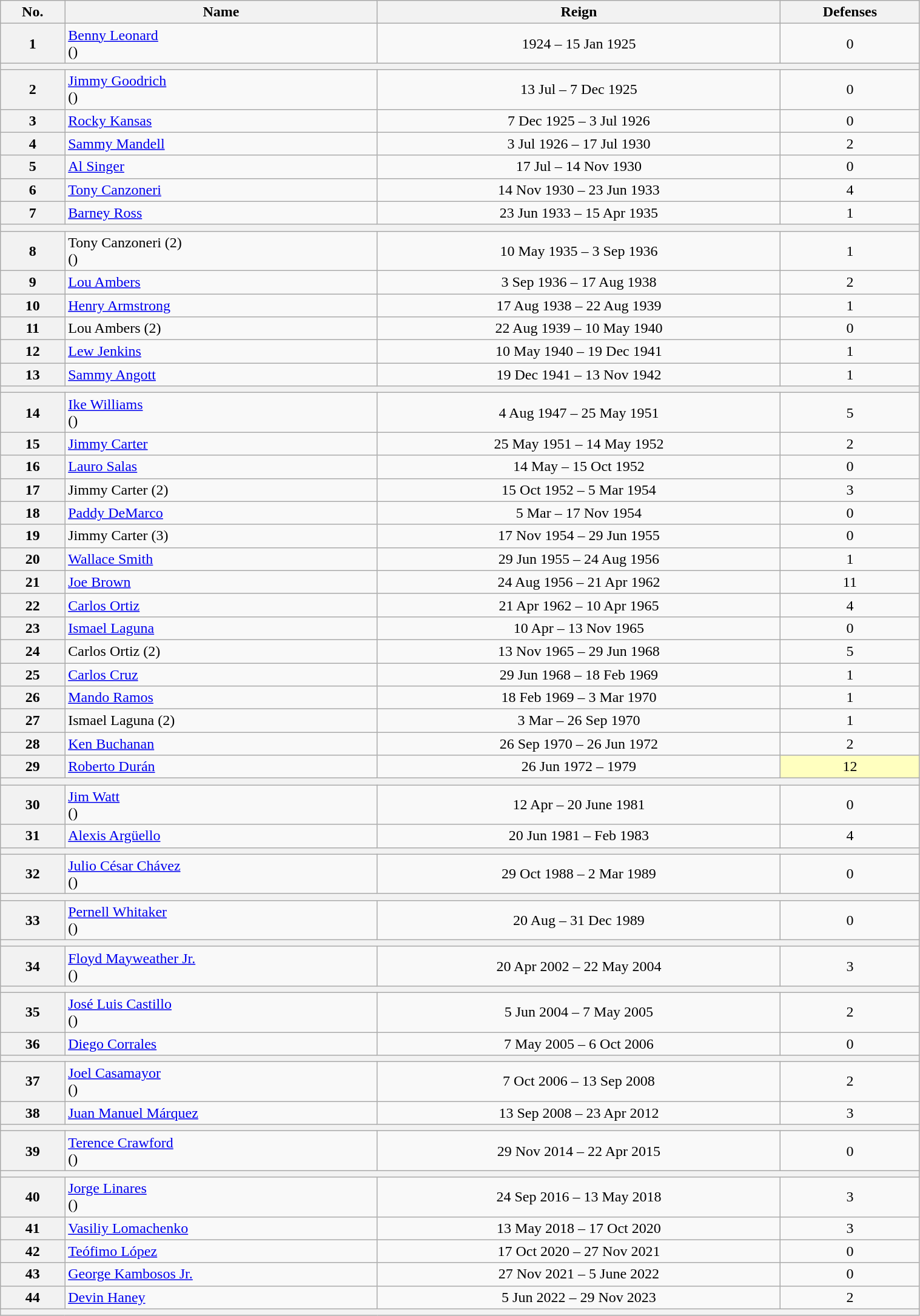<table class="wikitable sortable" style="width:80%;">
<tr>
<th>No.</th>
<th>Name</th>
<th>Reign</th>
<th>Defenses</th>
</tr>
<tr align=center>
<th>1</th>
<td align=left><a href='#'>Benny Leonard</a><br>()</td>
<td>1924 – 15 Jan 1925</td>
<td>0</td>
</tr>
<tr align=center>
<th colspan=4></th>
</tr>
<tr align=center>
<th>2</th>
<td align=left><a href='#'>Jimmy Goodrich</a><br>()</td>
<td>13 Jul – 7 Dec 1925</td>
<td>0</td>
</tr>
<tr align=center>
<th>3</th>
<td align=left><a href='#'>Rocky Kansas</a></td>
<td>7 Dec 1925 – 3 Jul 1926</td>
<td>0</td>
</tr>
<tr align=center>
<th>4</th>
<td align=left><a href='#'>Sammy Mandell</a></td>
<td>3 Jul 1926 – 17 Jul 1930</td>
<td>2</td>
</tr>
<tr align=center>
<th>5</th>
<td align=left><a href='#'>Al Singer</a></td>
<td>17 Jul – 14 Nov 1930</td>
<td>0</td>
</tr>
<tr align=center>
<th>6</th>
<td align=left><a href='#'>Tony Canzoneri</a></td>
<td>14 Nov 1930 – 23 Jun 1933</td>
<td>4</td>
</tr>
<tr align=center>
<th>7</th>
<td align=left><a href='#'>Barney Ross</a></td>
<td>23 Jun 1933 – 15 Apr 1935</td>
<td>1</td>
</tr>
<tr align=center>
<th colspan=4></th>
</tr>
<tr align=center>
<th>8</th>
<td align=left>Tony Canzoneri (2)<br>()</td>
<td>10 May 1935 – 3 Sep 1936</td>
<td>1</td>
</tr>
<tr align=center>
<th>9</th>
<td align=left><a href='#'>Lou Ambers</a></td>
<td>3 Sep 1936 – 17 Aug 1938</td>
<td>2</td>
</tr>
<tr align=center>
<th>10</th>
<td align=left><a href='#'>Henry Armstrong</a></td>
<td>17 Aug 1938 – 22 Aug 1939</td>
<td>1</td>
</tr>
<tr align=center>
<th>11</th>
<td align=left>Lou Ambers (2)</td>
<td>22 Aug 1939 – 10 May 1940</td>
<td>0</td>
</tr>
<tr align=center>
<th>12</th>
<td align=left><a href='#'>Lew Jenkins</a></td>
<td>10 May 1940 – 19 Dec 1941</td>
<td>1</td>
</tr>
<tr align=center>
<th>13</th>
<td align=left><a href='#'>Sammy Angott</a></td>
<td>19 Dec 1941 – 13 Nov 1942</td>
<td>1</td>
</tr>
<tr align=center>
<th colspan=4></th>
</tr>
<tr align=center>
<th>14</th>
<td align=left><a href='#'>Ike Williams</a><br>()</td>
<td>4 Aug 1947 – 25 May 1951</td>
<td>5</td>
</tr>
<tr align=center>
<th>15</th>
<td align=left><a href='#'>Jimmy Carter</a></td>
<td>25 May 1951 – 14 May 1952</td>
<td>2</td>
</tr>
<tr align=center>
<th>16</th>
<td align=left><a href='#'>Lauro Salas</a></td>
<td>14 May – 15 Oct 1952</td>
<td>0</td>
</tr>
<tr align=center>
<th>17</th>
<td align=left>Jimmy Carter (2)</td>
<td>15 Oct 1952 – 5 Mar 1954</td>
<td>3</td>
</tr>
<tr align=center>
<th>18</th>
<td align=left><a href='#'>Paddy DeMarco</a></td>
<td>5 Mar – 17 Nov 1954</td>
<td>0</td>
</tr>
<tr align=center>
<th>19</th>
<td align=left>Jimmy Carter (3)</td>
<td>17 Nov 1954 – 29 Jun 1955</td>
<td>0</td>
</tr>
<tr align=center>
<th>20</th>
<td align=left><a href='#'>Wallace Smith</a></td>
<td>29 Jun 1955 – 24 Aug 1956</td>
<td>1</td>
</tr>
<tr align=center>
<th>21</th>
<td align=left><a href='#'>Joe Brown</a></td>
<td>24 Aug 1956 – 21 Apr 1962</td>
<td>11</td>
</tr>
<tr align=center>
<th>22</th>
<td align=left><a href='#'>Carlos Ortiz</a></td>
<td>21 Apr 1962 – 10 Apr 1965</td>
<td>4</td>
</tr>
<tr align=center>
<th>23</th>
<td align=left><a href='#'>Ismael Laguna</a></td>
<td>10 Apr – 13 Nov 1965</td>
<td>0</td>
</tr>
<tr align=center>
<th>24</th>
<td align=left>Carlos Ortiz (2)</td>
<td>13 Nov 1965 – 29 Jun 1968</td>
<td>5</td>
</tr>
<tr align=center>
<th>25</th>
<td align=left><a href='#'>Carlos Cruz</a></td>
<td>29 Jun 1968 – 18 Feb 1969</td>
<td>1</td>
</tr>
<tr align=center>
<th>26</th>
<td align=left><a href='#'>Mando Ramos</a></td>
<td>18 Feb 1969 – 3 Mar 1970</td>
<td>1</td>
</tr>
<tr align=center>
<th>27</th>
<td align=left>Ismael Laguna (2)</td>
<td>3 Mar – 26 Sep 1970</td>
<td>1</td>
</tr>
<tr align=center>
<th>28</th>
<td align=left><a href='#'>Ken Buchanan</a></td>
<td>26 Sep 1970 – 26 Jun 1972</td>
<td>2</td>
</tr>
<tr align=center>
<th>29</th>
<td align=left><a href='#'>Roberto Durán</a></td>
<td>26 Jun 1972 – 1979</td>
<td style="background:#ffffbf;">12</td>
</tr>
<tr align=center>
<th colspan=4></th>
</tr>
<tr align=center>
<th>30</th>
<td align=left><a href='#'>Jim Watt</a><br>()</td>
<td>12 Apr – 20 June 1981</td>
<td>0</td>
</tr>
<tr align=center>
<th>31</th>
<td align=left><a href='#'>Alexis Argüello</a></td>
<td>20 Jun 1981 – Feb 1983</td>
<td>4</td>
</tr>
<tr align=center>
<th colspan=4></th>
</tr>
<tr align=center>
<th>32</th>
<td align=left><a href='#'>Julio César Chávez</a><br>()</td>
<td>29 Oct 1988 – 2 Mar 1989</td>
<td>0</td>
</tr>
<tr align=center>
<th colspan=4></th>
</tr>
<tr align=center>
<th>33</th>
<td align=left><a href='#'>Pernell Whitaker</a><br>()</td>
<td>20 Aug – 31 Dec 1989</td>
<td>0</td>
</tr>
<tr align=center>
<th colspan=4></th>
</tr>
<tr align=center>
<th>34</th>
<td align=left><a href='#'>Floyd Mayweather Jr.</a><br>()</td>
<td>20 Apr 2002 – 22 May 2004</td>
<td>3</td>
</tr>
<tr align=center>
<th colspan=4></th>
</tr>
<tr align=center>
<th>35</th>
<td align=left><a href='#'>José Luis Castillo</a><br>()</td>
<td>5 Jun 2004 – 7 May 2005</td>
<td>2</td>
</tr>
<tr align=center>
<th>36</th>
<td align=left><a href='#'>Diego Corrales</a></td>
<td>7 May 2005 – 6 Oct 2006</td>
<td>0</td>
</tr>
<tr align=center>
<th colspan=4></th>
</tr>
<tr align=center>
<th>37</th>
<td align=left><a href='#'>Joel Casamayor</a><br>()</td>
<td>7 Oct 2006 – 13 Sep 2008</td>
<td>2</td>
</tr>
<tr align=center>
<th>38</th>
<td align=left><a href='#'>Juan Manuel Márquez</a></td>
<td>13 Sep 2008 – 23 Apr 2012</td>
<td>3</td>
</tr>
<tr align=center>
<th colspan=4></th>
</tr>
<tr align=center>
<th>39</th>
<td align=left><a href='#'>Terence Crawford</a><br>()</td>
<td>29 Nov 2014 – 22 Apr 2015</td>
<td>0</td>
</tr>
<tr align=center>
<th colspan=4></th>
</tr>
<tr align=center>
<th>40</th>
<td align=left><a href='#'>Jorge Linares</a><br>()</td>
<td>24 Sep 2016 – 13 May 2018</td>
<td>3</td>
</tr>
<tr align=center>
<th>41</th>
<td align=left><a href='#'>Vasiliy Lomachenko</a></td>
<td>13 May 2018 – 17 Oct 2020</td>
<td>3</td>
</tr>
<tr align=center>
<th>42</th>
<td align=left><a href='#'>Teófimo López</a></td>
<td>17 Oct 2020 – 27 Nov 2021</td>
<td>0</td>
</tr>
<tr align=center>
<th>43</th>
<td align=left><a href='#'>George Kambosos Jr.</a></td>
<td>27 Nov 2021 – 5 June 2022</td>
<td>0</td>
</tr>
<tr align=center>
<th>44</th>
<td align=left><a href='#'>Devin Haney</a></td>
<td>5 Jun 2022 – 29 Nov 2023</td>
<td>2</td>
</tr>
<tr align=center>
<th colspan=4></th>
</tr>
</table>
